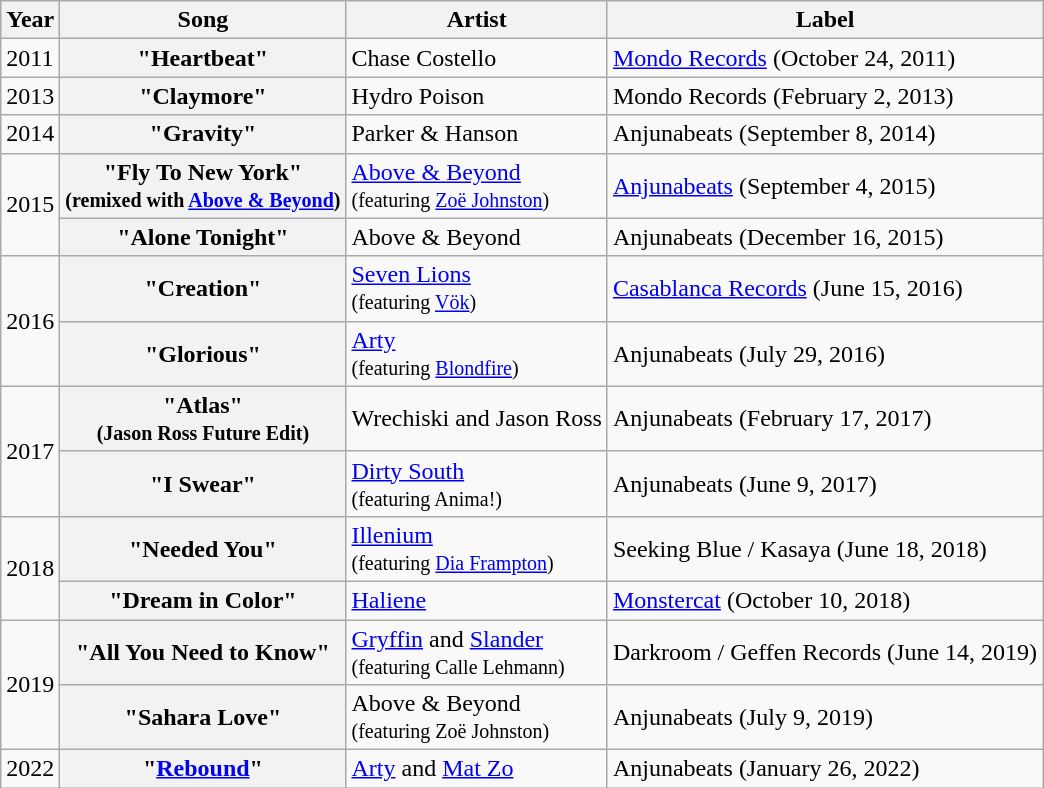<table class="wikitable plainrowheaders">
<tr>
<th>Year</th>
<th>Song</th>
<th>Artist</th>
<th>Label</th>
</tr>
<tr>
<td>2011</td>
<th scope="row">"Heartbeat"</th>
<td>Chase Costello</td>
<td align="left"><a href='#'>Mondo Records</a> (October 24, 2011)</td>
</tr>
<tr>
<td>2013</td>
<th scope="row">"Claymore"</th>
<td>Hydro Poison</td>
<td align="left">Mondo Records (February 2, 2013)</td>
</tr>
<tr>
<td>2014</td>
<th scope="row">"Gravity"</th>
<td>Parker & Hanson</td>
<td align="left">Anjunabeats (September 8, 2014)</td>
</tr>
<tr>
<td rowspan="2">2015</td>
<th scope="row">"Fly To New York"<br><small>(remixed with <a href='#'>Above & Beyond</a>)</small></th>
<td><a href='#'>Above & Beyond</a><br><small>(featuring <a href='#'>Zoë Johnston</a>)</small></td>
<td align="left"><a href='#'>Anjunabeats</a> (September 4, 2015)</td>
</tr>
<tr>
<th scope="row">"Alone Tonight"</th>
<td>Above & Beyond</td>
<td align="left">Anjunabeats (December 16, 2015)</td>
</tr>
<tr>
<td rowspan="2">2016</td>
<th scope="row">"Creation"</th>
<td><a href='#'>Seven Lions</a><br><small>(featuring <a href='#'>Vök</a>)</small></td>
<td align="left"><a href='#'>Casablanca Records</a> (June 15, 2016)</td>
</tr>
<tr>
<th scope="row">"Glorious"</th>
<td><a href='#'>Arty</a><br><small>(featuring <a href='#'>Blondfire</a>)</small></td>
<td align="left">Anjunabeats (July 29, 2016)</td>
</tr>
<tr>
<td rowspan="2">2017</td>
<th scope="row">"Atlas"<br><small>(Jason Ross Future Edit)</small></th>
<td>Wrechiski and Jason Ross</td>
<td align="left">Anjunabeats (February 17, 2017)</td>
</tr>
<tr>
<th scope="row">"I Swear"</th>
<td><a href='#'>Dirty South</a><br><small>(featuring Anima!)</small></td>
<td align="left">Anjunabeats (June 9, 2017)</td>
</tr>
<tr>
<td rowspan="2">2018</td>
<th scope="row">"Needed You"</th>
<td><a href='#'>Illenium</a> <br><small>(featuring <a href='#'>Dia Frampton</a>)</small></td>
<td align="left">Seeking Blue / Kasaya (June 18, 2018)</td>
</tr>
<tr>
<th scope="row">"Dream in Color"</th>
<td><a href='#'>Haliene</a></td>
<td align="left"><a href='#'>Monstercat</a> (October 10, 2018)</td>
</tr>
<tr>
<td rowspan="2">2019</td>
<th scope="row">"All You Need to Know"</th>
<td><a href='#'>Gryffin</a> and <a href='#'>Slander</a> <br><small>(featuring Calle Lehmann)</small></td>
<td>Darkroom / Geffen Records (June 14, 2019)</td>
</tr>
<tr>
<th scope="row">"Sahara Love"</th>
<td>Above & Beyond <br><small>(featuring Zoë Johnston)</small></td>
<td>Anjunabeats (July 9, 2019)</td>
</tr>
<tr>
<td>2022</td>
<th scope="row">"<a href='#'>Rebound</a>"</th>
<td><a href='#'>Arty</a> and <a href='#'>Mat Zo</a></td>
<td>Anjunabeats (January 26, 2022)</td>
</tr>
</table>
